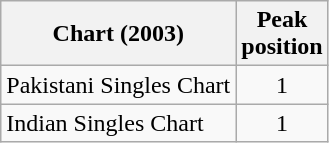<table class="wikitable sortable">
<tr>
<th>Chart (2003)</th>
<th>Peak<br>position</th>
</tr>
<tr>
<td align="left">Pakistani Singles Chart</td>
<td align="center">1</td>
</tr>
<tr>
<td align="left">Indian Singles Chart</td>
<td align="center">1</td>
</tr>
</table>
